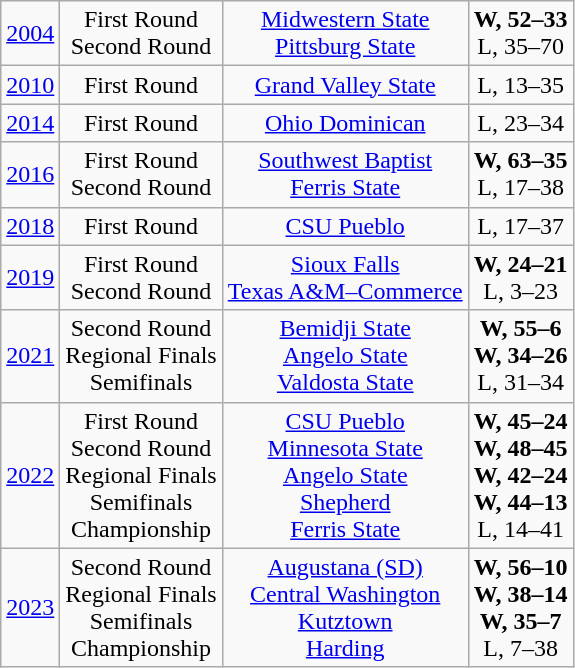<table class="wikitable" style="text-align:center">
<tr align="center">
<td><a href='#'>2004</a></td>
<td>First Round<br>Second Round</td>
<td><a href='#'>Midwestern State</a><br><a href='#'>Pittsburg State</a></td>
<td><strong>W, 52–33</strong><br>L, 35–70</td>
</tr>
<tr align="center">
<td><a href='#'>2010</a></td>
<td>First Round</td>
<td><a href='#'>Grand Valley State</a></td>
<td>L, 13–35</td>
</tr>
<tr align="center">
<td><a href='#'>2014</a></td>
<td>First Round</td>
<td><a href='#'>Ohio Dominican</a></td>
<td>L, 23–34</td>
</tr>
<tr align="center">
<td><a href='#'>2016</a></td>
<td>First Round<br>Second Round</td>
<td><a href='#'>Southwest Baptist</a><br><a href='#'>Ferris State</a></td>
<td><strong>W, 63–35</strong><br>L, 17–38</td>
</tr>
<tr align="center">
<td><a href='#'>2018</a></td>
<td>First Round</td>
<td><a href='#'>CSU Pueblo</a></td>
<td>L, 17–37</td>
</tr>
<tr align="center">
<td><a href='#'>2019</a></td>
<td>First Round<br>Second Round</td>
<td><a href='#'>Sioux Falls</a><br><a href='#'>Texas A&M–Commerce</a></td>
<td><strong>W, 24–21</strong><br>L, 3–23</td>
</tr>
<tr align="center">
<td><a href='#'>2021</a></td>
<td>Second Round<br>Regional Finals<br>Semifinals</td>
<td><a href='#'>Bemidji State</a><br><a href='#'>Angelo State</a><br><a href='#'>Valdosta State</a></td>
<td><strong>W, 55–6</strong><br><strong>W, 34–26</strong><br>L, 31–34</td>
</tr>
<tr align="center">
<td><a href='#'>2022</a></td>
<td>First Round<br>Second Round<br>Regional Finals<br>Semifinals<br>Championship</td>
<td><a href='#'>CSU Pueblo</a><br><a href='#'>Minnesota State</a><br><a href='#'>Angelo State</a><br><a href='#'>Shepherd</a><br><a href='#'>Ferris State</a></td>
<td><strong>W, 45–24</strong><br><strong>W, 48–45</strong><br><strong>W, 42–24</strong><br><strong>W, 44–13</strong><br>L, 14–41</td>
</tr>
<tr align="center">
<td><a href='#'>2023</a></td>
<td>Second Round<br>Regional Finals<br>Semifinals<br>Championship</td>
<td><a href='#'>Augustana (SD)</a><br><a href='#'>Central Washington</a><br><a href='#'>Kutztown</a><br><a href='#'>Harding</a></td>
<td><strong>W, 56–10</strong><br><strong>W, 38–14</strong><br><strong>W, 35–7</strong><br>L, 7–38</td>
</tr>
</table>
